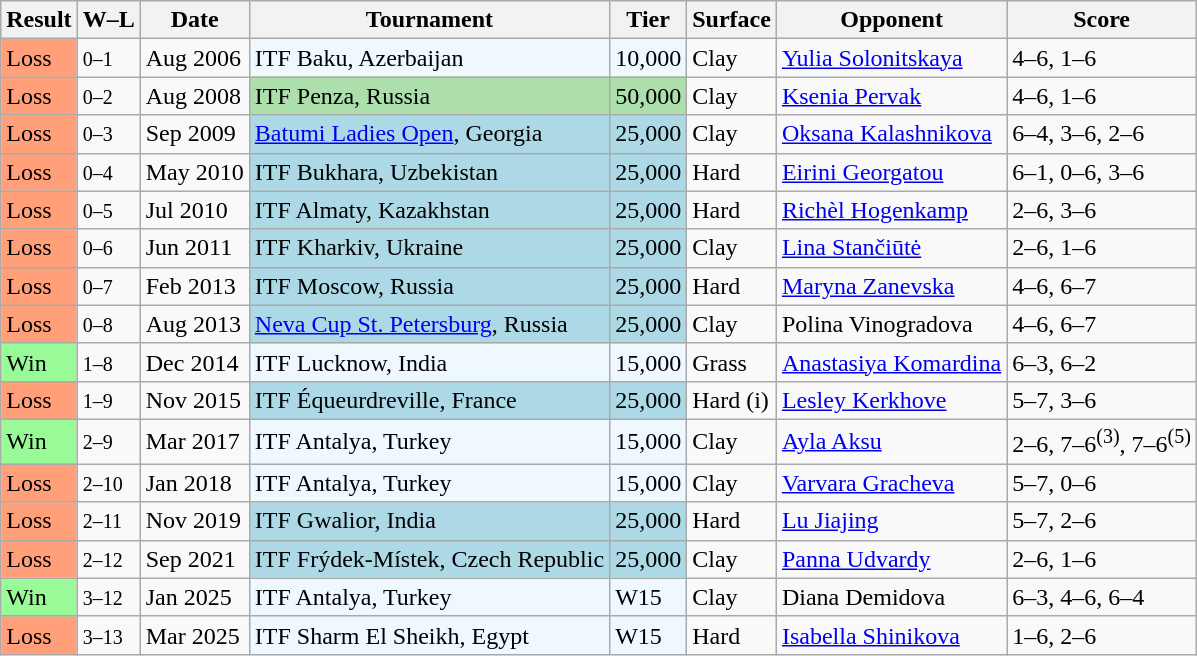<table class="sortable wikitable">
<tr>
<th>Result</th>
<th class="unsortable">W–L</th>
<th>Date</th>
<th>Tournament</th>
<th>Tier</th>
<th>Surface</th>
<th>Opponent</th>
<th class="unsortable">Score</th>
</tr>
<tr>
<td style="background:#ffa07a;">Loss</td>
<td><small>0–1</small></td>
<td>Aug 2006</td>
<td style="background:#f0f8ff;">ITF Baku, Azerbaijan</td>
<td style="background:#f0f8ff;">10,000</td>
<td>Clay</td>
<td> <a href='#'>Yulia Solonitskaya</a></td>
<td>4–6, 1–6</td>
</tr>
<tr>
<td style="background:#ffa07a;">Loss</td>
<td><small>0–2</small></td>
<td>Aug 2008</td>
<td style="background:#addfad;">ITF Penza, Russia</td>
<td style="background:#addfad;">50,000</td>
<td>Clay</td>
<td> <a href='#'>Ksenia Pervak</a></td>
<td>4–6, 1–6</td>
</tr>
<tr>
<td style="background:#ffa07a;">Loss</td>
<td><small>0–3</small></td>
<td>Sep 2009</td>
<td style="background:lightblue;"><a href='#'>Batumi Ladies Open</a>, Georgia</td>
<td style="background:lightblue;">25,000</td>
<td>Clay</td>
<td> <a href='#'>Oksana Kalashnikova</a></td>
<td>6–4, 3–6, 2–6</td>
</tr>
<tr>
<td style="background:#ffa07a;">Loss</td>
<td><small>0–4</small></td>
<td>May 2010</td>
<td style="background:lightblue;">ITF Bukhara, Uzbekistan</td>
<td style="background:lightblue;">25,000</td>
<td>Hard</td>
<td> <a href='#'>Eirini Georgatou</a></td>
<td>6–1, 0–6, 3–6</td>
</tr>
<tr>
<td style="background:#ffa07a;">Loss</td>
<td><small>0–5</small></td>
<td>Jul 2010</td>
<td style="background:lightblue;">ITF Almaty, Kazakhstan</td>
<td style="background:lightblue;">25,000</td>
<td>Hard</td>
<td> <a href='#'>Richèl Hogenkamp</a></td>
<td>2–6, 3–6</td>
</tr>
<tr>
<td style="background:#ffa07a;">Loss</td>
<td><small>0–6</small></td>
<td>Jun 2011</td>
<td style="background:lightblue;">ITF Kharkiv, Ukraine</td>
<td style="background:lightblue;">25,000</td>
<td>Clay</td>
<td> <a href='#'>Lina Stančiūtė</a></td>
<td>2–6, 1–6</td>
</tr>
<tr>
<td style="background:#ffa07a;">Loss</td>
<td><small>0–7</small></td>
<td>Feb 2013</td>
<td style="background:lightblue;">ITF Moscow, Russia</td>
<td style="background:lightblue;">25,000</td>
<td>Hard</td>
<td> <a href='#'>Maryna Zanevska</a></td>
<td>4–6, 6–7</td>
</tr>
<tr>
<td style="background:#ffa07a;">Loss</td>
<td><small>0–8</small></td>
<td>Aug 2013</td>
<td style="background:lightblue;"><a href='#'>Neva Cup St. Petersburg</a>, Russia</td>
<td style="background:lightblue;">25,000</td>
<td>Clay</td>
<td> Polina Vinogradova</td>
<td>4–6, 6–7</td>
</tr>
<tr>
<td style="background:#98fb98;">Win</td>
<td><small>1–8</small></td>
<td>Dec 2014</td>
<td style="background:#f0f8ff;">ITF Lucknow, India</td>
<td style="background:#f0f8ff;">15,000</td>
<td>Grass</td>
<td> <a href='#'>Anastasiya Komardina</a></td>
<td>6–3, 6–2</td>
</tr>
<tr>
<td style="background:#ffa07a;">Loss</td>
<td><small>1–9</small></td>
<td>Nov 2015</td>
<td style="background:lightblue;">ITF Équeurdreville, France</td>
<td style="background:lightblue;">25,000</td>
<td>Hard (i)</td>
<td> <a href='#'>Lesley Kerkhove</a></td>
<td>5–7, 3–6</td>
</tr>
<tr>
<td style="background:#98fb98;">Win</td>
<td><small>2–9</small></td>
<td>Mar 2017</td>
<td style="background:#f0f8ff;">ITF Antalya, Turkey</td>
<td style="background:#f0f8ff;">15,000</td>
<td>Clay</td>
<td> <a href='#'>Ayla Aksu</a></td>
<td>2–6, 7–6<sup>(3)</sup>, 7–6<sup>(5)</sup></td>
</tr>
<tr>
<td style="background:#ffa07a;">Loss</td>
<td><small>2–10</small></td>
<td>Jan 2018</td>
<td style="background:#f0f8ff;">ITF Antalya, Turkey</td>
<td style="background:#f0f8ff;">15,000</td>
<td>Clay</td>
<td> <a href='#'>Varvara Gracheva</a></td>
<td>5–7, 0–6</td>
</tr>
<tr>
<td style="background:#ffa07a;">Loss</td>
<td><small>2–11</small></td>
<td>Nov 2019</td>
<td style="background:lightblue;">ITF Gwalior, India</td>
<td style="background:lightblue;">25,000</td>
<td>Hard</td>
<td> <a href='#'>Lu Jiajing</a></td>
<td>5–7, 2–6</td>
</tr>
<tr>
<td style="background:#ffa07a;">Loss</td>
<td><small>2–12</small></td>
<td>Sep 2021</td>
<td style="background:lightblue;">ITF Frýdek-Místek, Czech Republic</td>
<td style="background:lightblue;">25,000</td>
<td>Clay</td>
<td> <a href='#'>Panna Udvardy</a></td>
<td>2–6, 1–6</td>
</tr>
<tr>
<td style="background:#98fb98;">Win</td>
<td><small>3–12</small></td>
<td>Jan 2025</td>
<td style="background:#f0f8ff;">ITF Antalya, Turkey</td>
<td style="background:#f0f8ff;">W15</td>
<td>Clay</td>
<td> Diana Demidova</td>
<td>6–3, 4–6, 6–4</td>
</tr>
<tr>
<td style="background:#ffa07a;">Loss</td>
<td><small>3–13</small></td>
<td>Mar 2025</td>
<td style="background:#f0f8ff;">ITF Sharm El Sheikh, Egypt</td>
<td style="background:#f0f8ff;">W15</td>
<td>Hard</td>
<td> <a href='#'>Isabella Shinikova</a></td>
<td>1–6, 2–6</td>
</tr>
</table>
